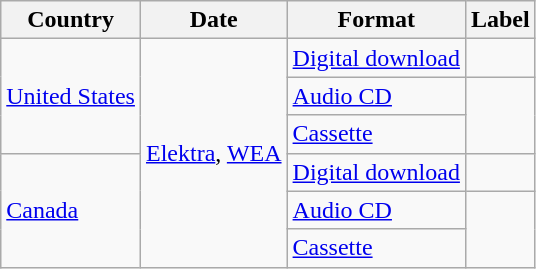<table class="wikitable plainrowheaders">
<tr>
<th scope="col">Country</th>
<th scope="col">Date</th>
<th scope="col">Format</th>
<th scope="col">Label</th>
</tr>
<tr>
<td rowspan="3"><a href='#'>United States</a></td>
<td rowspan="6"><a href='#'>Elektra</a>, <a href='#'>WEA</a></td>
<td rowspan="1"><a href='#'>Digital download</a></td>
<td rowspan="1"></td>
</tr>
<tr>
<td rowspan="1"><a href='#'>Audio CD</a></td>
<td rowspan="2"></td>
</tr>
<tr>
<td rowspan="1"><a href='#'>Cassette</a></td>
</tr>
<tr>
<td rowspan="3"><a href='#'>Canada</a></td>
<td rowspan="1"><a href='#'>Digital download</a></td>
<td rowspan="1"></td>
</tr>
<tr>
<td rowspan="1"><a href='#'>Audio CD</a></td>
<td rowspan="2"></td>
</tr>
<tr>
<td rowspan="1"><a href='#'>Cassette</a></td>
</tr>
</table>
